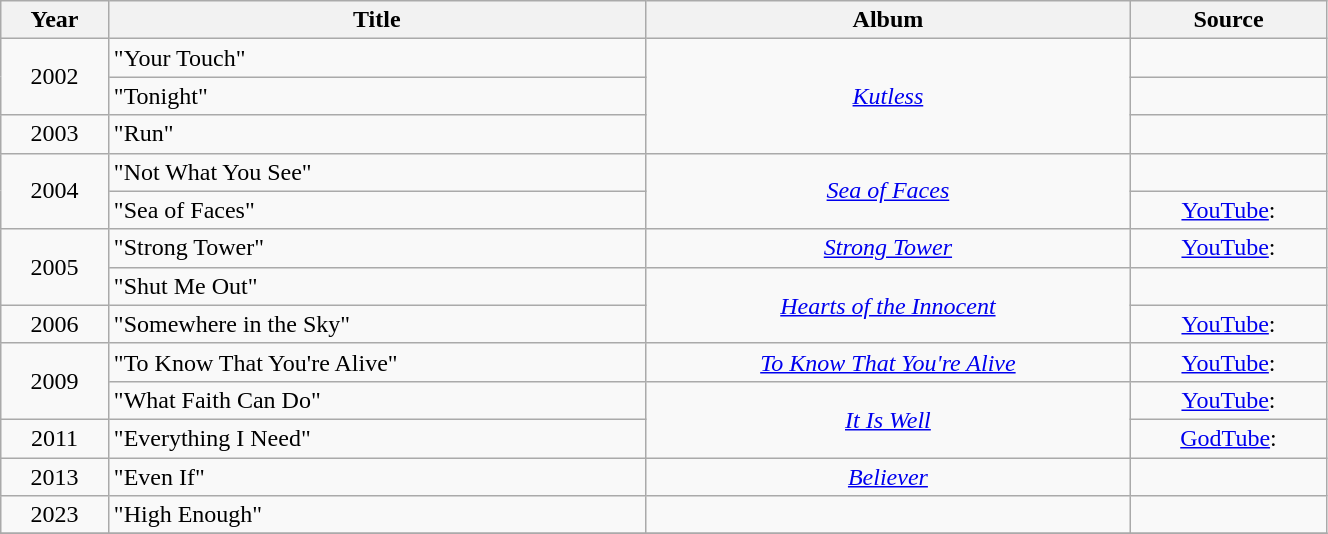<table class="wikitable" style="width:70%;">
<tr>
<th>Year</th>
<th>Title</th>
<th>Album</th>
<th>Source</th>
</tr>
<tr>
<td style="text-align:center;" rowspan=2>2002</td>
<td style="text-align:left;">"Your Touch"</td>
<td style="text-align:center;" rowspan=3><em><a href='#'>Kutless</a></em></td>
<td style="text-align:center;"></td>
</tr>
<tr>
<td style="text-align:left;">"Tonight"</td>
<td style="text-align:center;"></td>
</tr>
<tr>
<td style="text-align:center;">2003</td>
<td style="text-align:left;">"Run"</td>
<td style="text-align:center;"></td>
</tr>
<tr>
<td style="text-align:center;" rowspan=2>2004</td>
<td style="text-align:left;">"Not What You See"</td>
<td style="text-align:center;" rowspan=2><em><a href='#'>Sea of Faces</a></em></td>
<td style="text-align:center;"></td>
</tr>
<tr>
<td style="text-align:left;">"Sea of Faces"</td>
<td style="text-align:center;"><a href='#'>YouTube</a>: </td>
</tr>
<tr>
<td style="text-align:center;" rowspan=2>2005</td>
<td style="text-align:left;">"Strong Tower"</td>
<td style="text-align:center;"><em><a href='#'>Strong Tower</a></em></td>
<td style="text-align:center;"><a href='#'>YouTube</a>: </td>
</tr>
<tr>
<td style="text-align:left;">"Shut Me Out"</td>
<td style="text-align:center;" rowspan=2><em><a href='#'>Hearts of the Innocent</a></em></td>
<td style="text-align:center;"></td>
</tr>
<tr>
<td style="text-align:center;">2006</td>
<td style="text-align:left;">"Somewhere in the Sky"</td>
<td style="text-align:center;"><a href='#'>YouTube</a>: </td>
</tr>
<tr>
<td style="text-align:center;" rowspan=2>2009</td>
<td style="text-align:left;">"To Know That You're Alive"</td>
<td style="text-align:center;"><em><a href='#'>To Know That You're Alive</a></em></td>
<td style="text-align:center;"><a href='#'>YouTube</a>: </td>
</tr>
<tr>
<td style="text-align:left;">"What Faith Can Do"</td>
<td style="text-align:center;" rowspan=2><em><a href='#'>It Is Well</a></em></td>
<td style="text-align:center;"><a href='#'>YouTube</a>: </td>
</tr>
<tr>
<td style="text-align:center;">2011</td>
<td style="text-align:left;">"Everything I Need"</td>
<td style="text-align:center;"><a href='#'>GodTube</a>: </td>
</tr>
<tr>
<td style="text-align:center;">2013</td>
<td style="text-align:left;">"Even If"</td>
<td style="text-align:center;"><em><a href='#'>Believer</a></em></td>
<td></td>
</tr>
<tr>
<td style="text-align:center;">2023</td>
<td style="text-align:left;">"High Enough"</td>
<td></td>
<td></td>
</tr>
<tr>
</tr>
</table>
